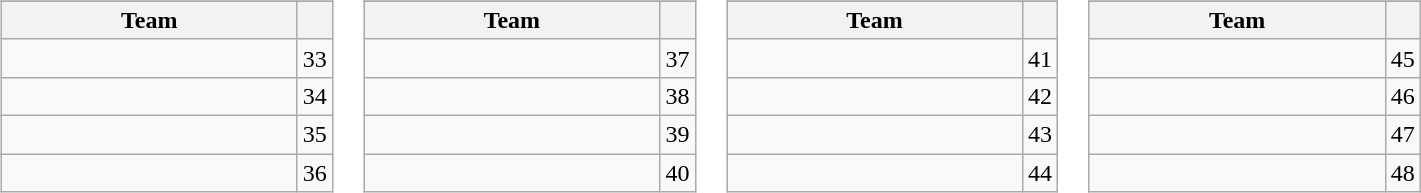<table>
<tr style="vertical-align:top">
<td><br><table class="wikitable">
<tr>
</tr>
<tr>
<th width="190">Team</th>
<th></th>
</tr>
<tr>
<td></td>
<td style="text-align:center">33</td>
</tr>
<tr>
<td></td>
<td style="text-align:center">34</td>
</tr>
<tr>
<td></td>
<td style="text-align:center">35</td>
</tr>
<tr>
<td></td>
<td style="text-align:center">36</td>
</tr>
</table>
</td>
<td><br><table class="wikitable">
<tr>
</tr>
<tr>
<th width="190">Team</th>
<th></th>
</tr>
<tr>
<td></td>
<td style="text-align:center">37</td>
</tr>
<tr>
<td></td>
<td style="text-align:center">38</td>
</tr>
<tr>
<td></td>
<td style="text-align:center">39</td>
</tr>
<tr>
<td></td>
<td style="text-align:center">40</td>
</tr>
</table>
</td>
<td><br><table class="wikitable">
<tr>
</tr>
<tr>
<th width="190">Team</th>
<th></th>
</tr>
<tr>
<td></td>
<td style="text-align:center">41</td>
</tr>
<tr>
<td></td>
<td style="text-align:center">42</td>
</tr>
<tr>
<td></td>
<td style="text-align:center">43</td>
</tr>
<tr>
<td></td>
<td style="text-align:center">44</td>
</tr>
</table>
</td>
<td><br><table class="wikitable">
<tr>
</tr>
<tr>
<th width="190">Team</th>
<th></th>
</tr>
<tr>
<td></td>
<td style="text-align:center">45</td>
</tr>
<tr>
<td></td>
<td style="text-align:center">46</td>
</tr>
<tr>
<td></td>
<td style="text-align:center">47</td>
</tr>
<tr>
<td></td>
<td style="text-align:center">48</td>
</tr>
</table>
</td>
</tr>
</table>
